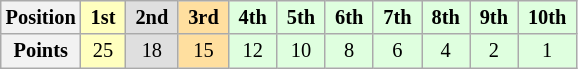<table class="wikitable" style="font-size:85%; text-align:center">
<tr>
<th>Position</th>
<td style="background:#ffffbf;"> <strong>1st</strong> </td>
<td style="background:#dfdfdf;"> <strong>2nd</strong> </td>
<td style="background:#ffdf9f;"> <strong>3rd</strong> </td>
<td style="background:#dfffdf;"> <strong>4th</strong> </td>
<td style="background:#dfffdf;"> <strong>5th</strong> </td>
<td style="background:#dfffdf;"> <strong>6th</strong> </td>
<td style="background:#dfffdf;"> <strong>7th</strong> </td>
<td style="background:#dfffdf;"> <strong>8th</strong> </td>
<td style="background:#dfffdf;"> <strong>9th</strong> </td>
<td style="background:#dfffdf;"> <strong>10th</strong> </td>
</tr>
<tr>
<th>Points</th>
<td style="background:#ffffbf;">25</td>
<td style="background:#dfdfdf;">18</td>
<td style="background:#ffdf9f;">15</td>
<td style="background:#dfffdf;">12</td>
<td style="background:#dfffdf;">10</td>
<td style="background:#dfffdf;">8</td>
<td style="background:#dfffdf;">6</td>
<td style="background:#dfffdf;">4</td>
<td style="background:#dfffdf;">2</td>
<td style="background:#dfffdf;">1</td>
</tr>
</table>
